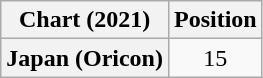<table class="wikitable plainrowheaders" style="text-align:center">
<tr>
<th scope="col">Chart (2021)</th>
<th scope="col">Position</th>
</tr>
<tr>
<th scope="row">Japan (Oricon)</th>
<td>15</td>
</tr>
</table>
